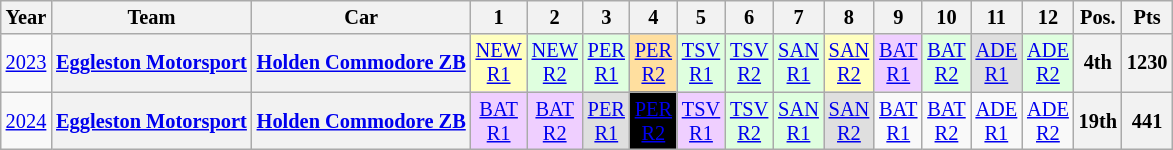<table class="wikitable" style="text-align:center; font-size:85%">
<tr>
<th>Year</th>
<th>Team</th>
<th>Car</th>
<th>1</th>
<th>2</th>
<th>3</th>
<th>4</th>
<th>5</th>
<th>6</th>
<th>7</th>
<th>8</th>
<th>9</th>
<th>10</th>
<th>11</th>
<th>12</th>
<th>Pos.</th>
<th>Pts</th>
</tr>
<tr>
<td><a href='#'>2023</a></td>
<th><a href='#'>Eggleston Motorsport</a></th>
<th><a href='#'>Holden Commodore ZB</a></th>
<td style="background:#ffffbf"><a href='#'>NEW<br>R1</a><br></td>
<td style="background:#dfffdf"><a href='#'>NEW<br>R2</a><br></td>
<td style="background:#dfffdf"><a href='#'>PER<br>R1</a><br></td>
<td style="background:#ffdf9f"><a href='#'>PER<br>R2</a><br></td>
<td style="background:#dfffdf"><a href='#'>TSV<br>R1</a><br></td>
<td style="background:#dfffdf"><a href='#'>TSV<br>R2</a><br></td>
<td style="background:#dfffdf"><a href='#'>SAN<br>R1</a><br></td>
<td style="background:#ffffbf"><a href='#'>SAN<br>R2</a><br></td>
<td style="background:#efcfff"><a href='#'>BAT<br>R1</a><br></td>
<td style="background:#dfffdf"><a href='#'>BAT<br>R2</a><br></td>
<td style="background:#dfdfdf"><a href='#'>ADE<br>R1</a><br></td>
<td style="background:#dfffdf"><a href='#'>ADE<br>R2</a><br></td>
<th>4th</th>
<th>1230</th>
</tr>
<tr>
<td><a href='#'>2024</a></td>
<th><a href='#'>Eggleston Motorsport</a></th>
<th><a href='#'>Holden Commodore ZB</a></th>
<td style="background:#efcfff"><a href='#'>BAT<br>R1</a><br><strong></strong></td>
<td style="background:#efcfff"><a href='#'>BAT<br>R2</a><br></td>
<td style="background:#dfdfdf"><a href='#'>PER<br>R1</a><br><strong></strong></td>
<td style="background:#000000; color:white;"><a href='#'>PER<br>R2</a><br></td>
<td style="background:#efcfff"><a href='#'>TSV<br>R1</a><br></td>
<td style="background:#dfffdf"><a href='#'>TSV<br>R2</a><br></td>
<td style="background:#dfffdf"><a href='#'>SAN<br>R1</a><br></td>
<td style="background:#dfdfdf"><a href='#'>SAN<br>R2</a><br></td>
<td><a href='#'>BAT<br>R1</a><br></td>
<td><a href='#'>BAT<br>R2</a><br></td>
<td><a href='#'>ADE<br>R1</a><br></td>
<td><a href='#'>ADE<br>R2</a><br></td>
<th>19th</th>
<th>441</th>
</tr>
</table>
